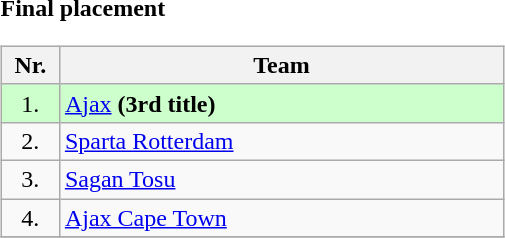<table width=30%>
<tr>
<td width=48% align=left valign=top><br><strong>Final placement</strong><table class="wikitable" style="width:90%">
<tr valign=top>
<th width=5% align=center>Nr.</th>
<th width=55% align=center>Team</th>
</tr>
<tr valign=top bgcolor=ccffcc>
<td align=center>1.</td>
<td> <a href='#'>Ajax</a> <strong>(3rd title)</strong></td>
</tr>
<tr valign=top>
<td align=center>2.</td>
<td> <a href='#'>Sparta Rotterdam</a></td>
</tr>
<tr valign=top>
<td align=center>3.</td>
<td> <a href='#'>Sagan Tosu</a></td>
</tr>
<tr valign=top>
<td align=center>4.</td>
<td> <a href='#'>Ajax Cape Town</a></td>
</tr>
<tr valign=top>
</tr>
</table>
</td>
</tr>
</table>
